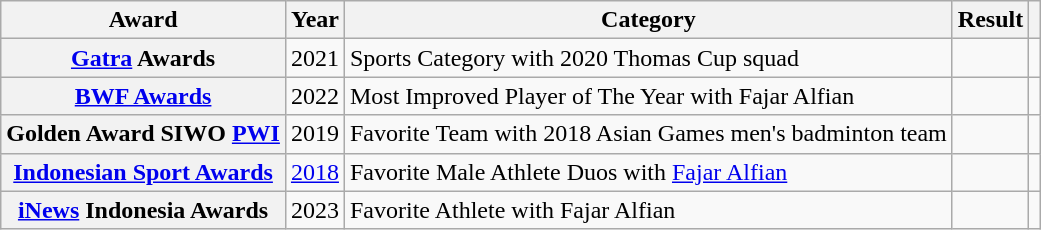<table class="wikitable plainrowheaders sortable">
<tr>
<th scope="col">Award</th>
<th scope="col">Year</th>
<th scope="col">Category</th>
<th scope="col">Result</th>
<th scope="col" class="unsortable"></th>
</tr>
<tr>
<th scope="row"><a href='#'>Gatra</a> Awards</th>
<td>2021</td>
<td>Sports Category with 2020 Thomas Cup squad</td>
<td></td>
<td></td>
</tr>
<tr>
<th scope="row"><a href='#'>BWF Awards</a></th>
<td>2022</td>
<td>Most Improved Player of The Year with Fajar Alfian</td>
<td></td>
<td></td>
</tr>
<tr>
<th scope="row">Golden Award SIWO <a href='#'>PWI</a></th>
<td>2019</td>
<td>Favorite Team with 2018 Asian Games men's badminton team</td>
<td></td>
<td></td>
</tr>
<tr>
<th scope="row"><a href='#'>Indonesian Sport Awards</a></th>
<td><a href='#'>2018</a></td>
<td>Favorite Male Athlete Duos with <a href='#'>Fajar Alfian</a></td>
<td></td>
<td></td>
</tr>
<tr>
<th scope="row"><a href='#'>iNews</a> Indonesia Awards</th>
<td>2023</td>
<td>Favorite Athlete with Fajar Alfian</td>
<td></td>
<td></td>
</tr>
</table>
